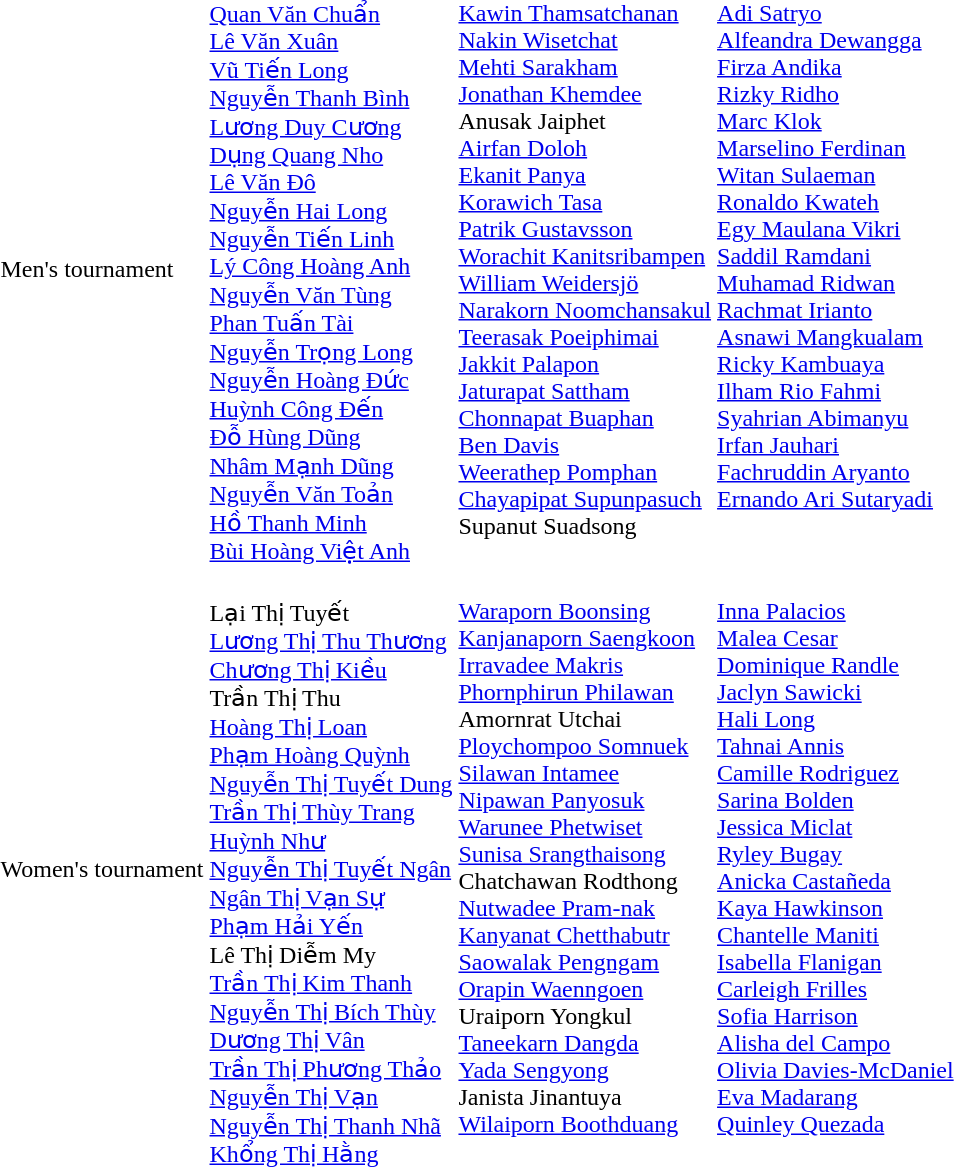<table>
<tr>
<td>Men's tournament<br></td>
<td nowrap=true valign=top><br><a href='#'>Quan Văn Chuẩn</a><br><a href='#'>Lê Văn Xuân</a><br><a href='#'>Vũ Tiến Long</a><br><a href='#'>Nguyễn Thanh Bình</a><br><a href='#'>Lương Duy Cương</a><br><a href='#'>Dụng Quang Nho</a><br><a href='#'>Lê Văn Đô</a><br><a href='#'>Nguyễn Hai Long</a><br><a href='#'>Nguyễn Tiến Linh</a><br><a href='#'>Lý Công Hoàng Anh</a><br><a href='#'>Nguyễn Văn Tùng</a><br><a href='#'>Phan Tuấn Tài</a><br><a href='#'>Nguyễn Trọng Long</a><br><a href='#'>Nguyễn Hoàng Đức</a><br><a href='#'>Huỳnh Công Đến</a><br><a href='#'>Đỗ Hùng Dũng</a><br><a href='#'>Nhâm Mạnh Dũng</a><br><a href='#'>Nguyễn Văn Toản</a><br><a href='#'>Hồ Thanh Minh</a><br><a href='#'>Bùi Hoàng Việt Anh</a></td>
<td nowrap=true valign=top><br><a href='#'>Kawin Thamsatchanan</a><br><a href='#'>Nakin Wisetchat</a><br><a href='#'>Mehti Sarakham</a><br><a href='#'>Jonathan Khemdee</a><br>Anusak Jaiphet<br><a href='#'>Airfan Doloh</a><br><a href='#'>Ekanit Panya</a><br><a href='#'>Korawich Tasa</a><br><a href='#'>Patrik Gustavsson</a><br><a href='#'>Worachit Kanitsribampen</a><br><a href='#'>William Weidersjö</a><br><a href='#'>Narakorn Noomchansakul</a><br><a href='#'>Teerasak Poeiphimai</a><br><a href='#'>Jakkit Palapon</a><br><a href='#'>Jaturapat Sattham</a><br><a href='#'>Chonnapat Buaphan</a><br><a href='#'>Ben Davis</a><br><a href='#'>Weerathep Pomphan</a><br><a href='#'>Chayapipat Supunpasuch</a><br>Supanut Suadsong</td>
<td nowrap=true valign=top><br><a href='#'>Adi Satryo</a><br><a href='#'>Alfeandra Dewangga</a><br><a href='#'>Firza Andika</a><br><a href='#'>Rizky Ridho</a><br><a href='#'>Marc Klok</a><br><a href='#'>Marselino Ferdinan</a><br><a href='#'>Witan Sulaeman</a><br><a href='#'>Ronaldo Kwateh</a><br><a href='#'>Egy Maulana Vikri</a><br><a href='#'>Saddil Ramdani</a><br><a href='#'>Muhamad Ridwan</a><br><a href='#'>Rachmat Irianto</a><br><a href='#'>Asnawi Mangkualam</a><br><a href='#'>Ricky Kambuaya</a><br><a href='#'>Ilham Rio Fahmi</a><br><a href='#'>Syahrian Abimanyu</a><br><a href='#'>Irfan Jauhari</a><br><a href='#'>Fachruddin Aryanto</a><br><a href='#'>Ernando Ari Sutaryadi</a></td>
</tr>
<tr>
<td>Women's tournament<br></td>
<td nowrap=true valign=top><br>Lại Thị Tuyết<br><a href='#'>Lương Thị Thu Thương</a><br><a href='#'>Chương Thị Kiều</a><br>Trần Thị Thu<br><a href='#'>Hoàng Thị Loan</a><br><a href='#'>Phạm Hoàng Quỳnh</a><br><a href='#'>Nguyễn Thị Tuyết Dung</a><br><a href='#'>Trần Thị Thùy Trang</a><br><a href='#'>Huỳnh Như</a><br><a href='#'>Nguyễn Thị Tuyết Ngân</a><br><a href='#'>Ngân Thị Vạn Sự</a><br><a href='#'>Phạm Hải Yến</a><br>Lê Thị Diễm My<br><a href='#'>Trần Thị Kim Thanh</a><br><a href='#'>Nguyễn Thị Bích Thùy</a><br><a href='#'>Dương Thị Vân</a><br><a href='#'>Trần Thị Phương Thảo</a><br><a href='#'>Nguyễn Thị Vạn</a><br><a href='#'>Nguyễn Thị Thanh Nhã</a><br><a href='#'>Khổng Thị Hằng</a></td>
<td nowrap=true valign=top><br><a href='#'>Waraporn Boonsing</a><br><a href='#'>Kanjanaporn Saengkoon</a><br><a href='#'>Irravadee Makris</a><br><a href='#'>Phornphirun Philawan</a><br>Amornrat Utchai<br><a href='#'>Ploychompoo Somnuek</a><br><a href='#'>Silawan Intamee</a><br><a href='#'>Nipawan Panyosuk</a><br><a href='#'>Warunee Phetwiset</a><br><a href='#'>Sunisa Srangthaisong</a><br>Chatchawan Rodthong<br><a href='#'>Nutwadee Pram-nak</a><br><a href='#'>Kanyanat Chetthabutr</a><br><a href='#'>Saowalak Pengngam</a><br><a href='#'>Orapin Waenngoen</a><br>Uraiporn Yongkul<br><a href='#'>Taneekarn Dangda</a><br><a href='#'>Yada Sengyong</a><br>Janista Jinantuya<br><a href='#'>Wilaiporn Boothduang</a></td>
<td nowrap=true valign=top><br><a href='#'>Inna Palacios</a><br><a href='#'>Malea Cesar</a><br><a href='#'>Dominique Randle</a><br><a href='#'>Jaclyn Sawicki</a><br><a href='#'>Hali Long</a><br><a href='#'>Tahnai Annis</a><br><a href='#'>Camille Rodriguez</a><br><a href='#'>Sarina Bolden</a><br><a href='#'>Jessica Miclat</a><br><a href='#'>Ryley Bugay</a><br><a href='#'>Anicka Castañeda</a><br><a href='#'>Kaya Hawkinson</a><br><a href='#'>Chantelle Maniti</a><br><a href='#'>Isabella Flanigan</a><br><a href='#'>Carleigh Frilles</a><br><a href='#'>Sofia Harrison</a><br><a href='#'>Alisha del Campo</a><br><a href='#'>Olivia Davies-McDaniel</a><br><a href='#'>Eva Madarang</a><br><a href='#'>Quinley Quezada</a></td>
</tr>
</table>
